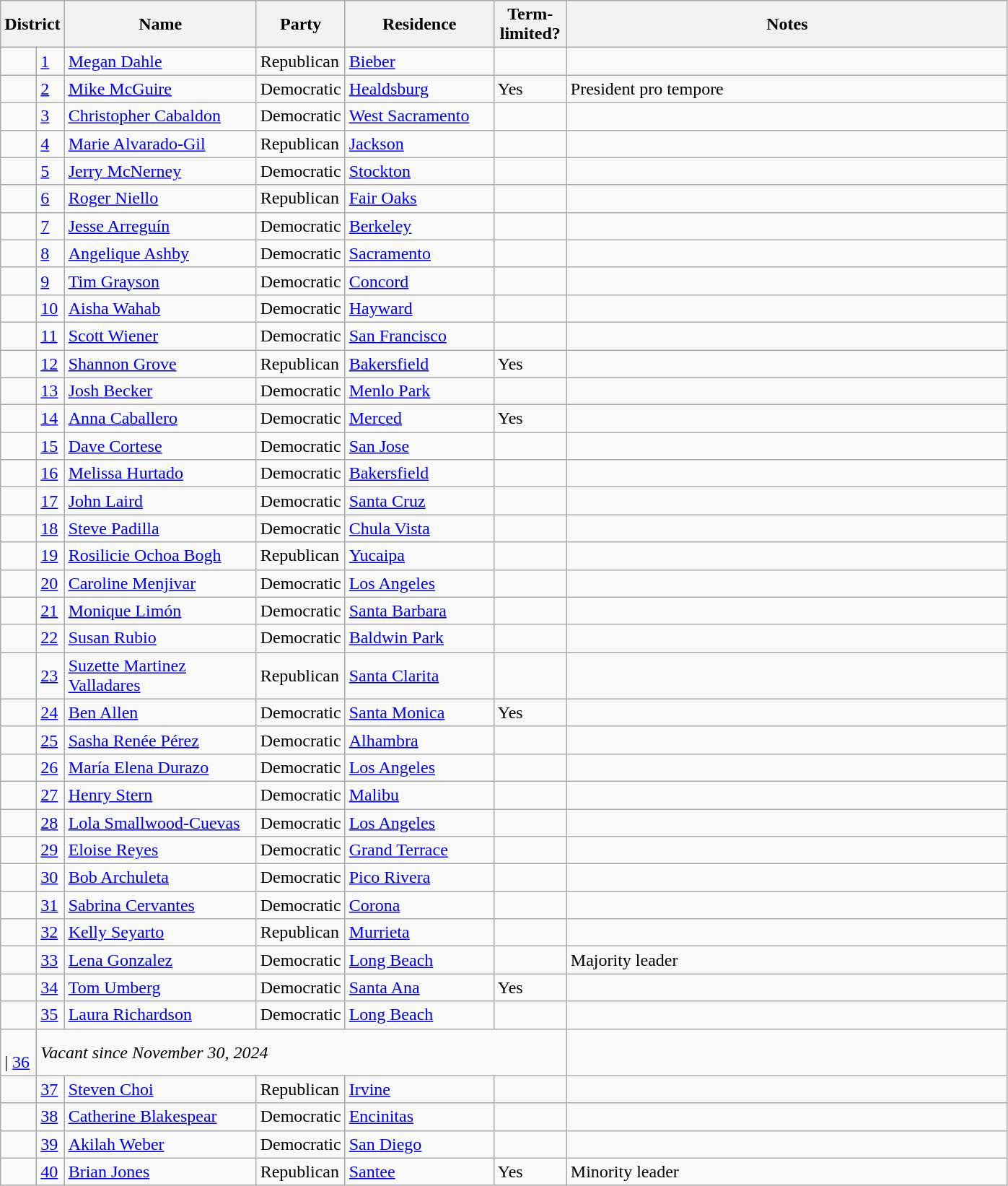<table class="wikitable">
<tr>
<th scope="col" width="30" colspan="2">District</th>
<th scope="col" width="170">Name</th>
<th scope="col" width="70">Party</th>
<th scope="col" width="130">Residence</th>
<th scope="col" width="60">Term-limited?</th>
<th scope="col" width="400">Notes</th>
</tr>
<tr>
<td></td>
<td><a href='#'>1</a></td>
<td><a href='#'>Megan Dahle</a></td>
<td>Republican</td>
<td><a href='#'>Bieber</a></td>
<td></td>
<td></td>
</tr>
<tr>
<td></td>
<td><a href='#'>2</a></td>
<td><a href='#'>Mike McGuire</a></td>
<td>Democratic</td>
<td><a href='#'>Healdsburg</a></td>
<td>Yes</td>
<td>President pro tempore</td>
</tr>
<tr>
<td></td>
<td><a href='#'>3</a></td>
<td><a href='#'>Christopher Cabaldon</a></td>
<td>Democratic</td>
<td><a href='#'>West Sacramento</a></td>
<td></td>
<td></td>
</tr>
<tr>
<td></td>
<td><a href='#'>4</a></td>
<td><a href='#'>Marie Alvarado-Gil</a></td>
<td>Republican</td>
<td><a href='#'>Jackson</a></td>
<td></td>
<td></td>
</tr>
<tr>
<td></td>
<td><a href='#'>5</a></td>
<td><a href='#'>Jerry McNerney</a></td>
<td>Democratic</td>
<td><a href='#'>Stockton</a></td>
<td></td>
<td></td>
</tr>
<tr>
<td></td>
<td><a href='#'>6</a></td>
<td><a href='#'>Roger Niello</a></td>
<td>Republican</td>
<td><a href='#'>Fair Oaks</a></td>
<td></td>
<td></td>
</tr>
<tr>
<td></td>
<td><a href='#'>7</a></td>
<td><a href='#'>Jesse Arreguín</a></td>
<td>Democratic</td>
<td><a href='#'>Berkeley</a></td>
<td></td>
<td></td>
</tr>
<tr>
<td></td>
<td><a href='#'>8</a></td>
<td><a href='#'>Angelique Ashby</a></td>
<td>Democratic</td>
<td><a href='#'>Sacramento</a></td>
<td></td>
<td></td>
</tr>
<tr>
<td></td>
<td><a href='#'>9</a></td>
<td><a href='#'>Tim Grayson</a></td>
<td>Democratic</td>
<td><a href='#'>Concord</a></td>
<td></td>
<td></td>
</tr>
<tr>
<td></td>
<td><a href='#'>10</a></td>
<td><a href='#'>Aisha Wahab</a></td>
<td>Democratic</td>
<td><a href='#'>Hayward</a></td>
<td></td>
<td></td>
</tr>
<tr>
<td></td>
<td><a href='#'>11</a></td>
<td><a href='#'>Scott Wiener</a></td>
<td>Democratic</td>
<td><a href='#'>San Francisco</a></td>
<td></td>
<td></td>
</tr>
<tr>
<td></td>
<td><a href='#'>12</a></td>
<td><a href='#'>Shannon Grove</a></td>
<td>Republican</td>
<td><a href='#'>Bakersfield</a></td>
<td>Yes</td>
<td></td>
</tr>
<tr>
<td></td>
<td><a href='#'>13</a></td>
<td><a href='#'>Josh Becker</a></td>
<td>Democratic</td>
<td><a href='#'>Menlo Park</a></td>
<td></td>
<td></td>
</tr>
<tr>
<td></td>
<td><a href='#'>14</a></td>
<td><a href='#'>Anna Caballero</a></td>
<td>Democratic</td>
<td><a href='#'>Merced</a></td>
<td>Yes</td>
<td></td>
</tr>
<tr>
<td></td>
<td><a href='#'>15</a></td>
<td><a href='#'>Dave Cortese</a></td>
<td>Democratic</td>
<td><a href='#'>San Jose</a></td>
<td></td>
<td></td>
</tr>
<tr>
<td></td>
<td><a href='#'>16</a></td>
<td><a href='#'>Melissa Hurtado</a></td>
<td>Democratic</td>
<td><a href='#'>Bakersfield</a></td>
<td></td>
<td></td>
</tr>
<tr>
<td></td>
<td><a href='#'>17</a></td>
<td><a href='#'>John Laird</a></td>
<td>Democratic</td>
<td><a href='#'>Santa Cruz</a></td>
<td></td>
<td></td>
</tr>
<tr>
<td></td>
<td><a href='#'>18</a></td>
<td><a href='#'>Steve Padilla</a></td>
<td>Democratic</td>
<td><a href='#'>Chula Vista</a></td>
<td></td>
<td></td>
</tr>
<tr>
<td></td>
<td><a href='#'>19</a></td>
<td><a href='#'>Rosilicie Ochoa Bogh</a></td>
<td>Republican</td>
<td><a href='#'>Yucaipa</a></td>
<td></td>
<td></td>
</tr>
<tr>
<td></td>
<td><a href='#'>20</a></td>
<td><a href='#'>Caroline Menjivar</a></td>
<td>Democratic</td>
<td><a href='#'>Los Angeles</a></td>
<td></td>
<td></td>
</tr>
<tr>
<td></td>
<td><a href='#'>21</a></td>
<td><a href='#'>Monique Limón</a></td>
<td>Democratic</td>
<td><a href='#'>Santa Barbara</a></td>
<td></td>
<td></td>
</tr>
<tr>
<td></td>
<td><a href='#'>22</a></td>
<td><a href='#'>Susan Rubio</a></td>
<td>Democratic</td>
<td><a href='#'>Baldwin Park</a></td>
<td></td>
<td></td>
</tr>
<tr>
<td></td>
<td><a href='#'>23</a></td>
<td><a href='#'>Suzette Martinez Valladares</a></td>
<td>Republican</td>
<td><a href='#'>Santa Clarita</a></td>
<td></td>
<td></td>
</tr>
<tr>
<td></td>
<td><a href='#'>24</a></td>
<td><a href='#'>Ben Allen</a></td>
<td>Democratic</td>
<td><a href='#'>Santa Monica</a></td>
<td>Yes</td>
<td></td>
</tr>
<tr>
<td></td>
<td><a href='#'>25</a></td>
<td><a href='#'>Sasha Renée Pérez</a></td>
<td>Democratic</td>
<td><a href='#'>Alhambra</a></td>
<td></td>
<td></td>
</tr>
<tr>
<td></td>
<td><a href='#'>26</a></td>
<td><a href='#'>María Elena Durazo</a></td>
<td>Democratic</td>
<td><a href='#'>Los Angeles</a></td>
<td></td>
<td></td>
</tr>
<tr>
<td></td>
<td><a href='#'>27</a></td>
<td><a href='#'>Henry Stern</a></td>
<td>Democratic</td>
<td><a href='#'>Malibu</a></td>
<td></td>
<td></td>
</tr>
<tr>
<td></td>
<td><a href='#'>28</a></td>
<td><a href='#'>Lola Smallwood-Cuevas</a></td>
<td>Democratic</td>
<td><a href='#'>Los Angeles</a></td>
<td></td>
<td></td>
</tr>
<tr>
<td></td>
<td><a href='#'>29</a></td>
<td><a href='#'>Eloise Reyes</a></td>
<td>Democratic</td>
<td><a href='#'>Grand Terrace</a></td>
<td></td>
<td></td>
</tr>
<tr>
<td></td>
<td><a href='#'>30</a></td>
<td><a href='#'>Bob Archuleta</a></td>
<td>Democratic</td>
<td><a href='#'>Pico Rivera</a></td>
<td></td>
<td></td>
</tr>
<tr>
<td></td>
<td><a href='#'>31</a></td>
<td><a href='#'>Sabrina Cervantes</a></td>
<td>Democratic</td>
<td><a href='#'>Corona</a></td>
<td></td>
<td></td>
</tr>
<tr>
<td></td>
<td><a href='#'>32</a></td>
<td><a href='#'>Kelly Seyarto</a></td>
<td>Republican</td>
<td><a href='#'>Murrieta</a></td>
<td></td>
<td></td>
</tr>
<tr>
<td></td>
<td><a href='#'>33</a></td>
<td><a href='#'>Lena Gonzalez</a></td>
<td>Democratic</td>
<td><a href='#'>Long Beach</a></td>
<td></td>
<td>Majority leader</td>
</tr>
<tr>
<td></td>
<td><a href='#'>34</a></td>
<td><a href='#'>Tom Umberg</a></td>
<td>Democratic</td>
<td><a href='#'>Santa Ana</a></td>
<td>Yes</td>
<td></td>
</tr>
<tr>
<td></td>
<td><a href='#'>35</a></td>
<td><a href='#'>Laura Richardson</a></td>
<td>Democratic</td>
<td><a href='#'>Long Beach</a></td>
<td></td>
<td></td>
</tr>
<tr>
<td><br>| <a href='#'>36</a></td>
<td colspan="5"><em>Vacant since November 30, 2024</em><br></td>
</tr>
<tr>
<td></td>
<td><a href='#'>37</a></td>
<td><a href='#'>Steven Choi</a></td>
<td>Republican</td>
<td><a href='#'>Irvine</a></td>
<td></td>
<td></td>
</tr>
<tr>
<td></td>
<td><a href='#'>38</a></td>
<td><a href='#'>Catherine Blakespear</a></td>
<td>Democratic</td>
<td><a href='#'>Encinitas</a></td>
<td></td>
<td></td>
</tr>
<tr>
<td></td>
<td><a href='#'>39</a></td>
<td><a href='#'>Akilah Weber</a></td>
<td>Democratic</td>
<td><a href='#'>San Diego</a></td>
<td></td>
<td></td>
</tr>
<tr>
<td></td>
<td><a href='#'>40</a></td>
<td><a href='#'>Brian Jones</a></td>
<td>Republican</td>
<td><a href='#'>Santee</a></td>
<td>Yes</td>
<td>Minority leader</td>
</tr>
</table>
